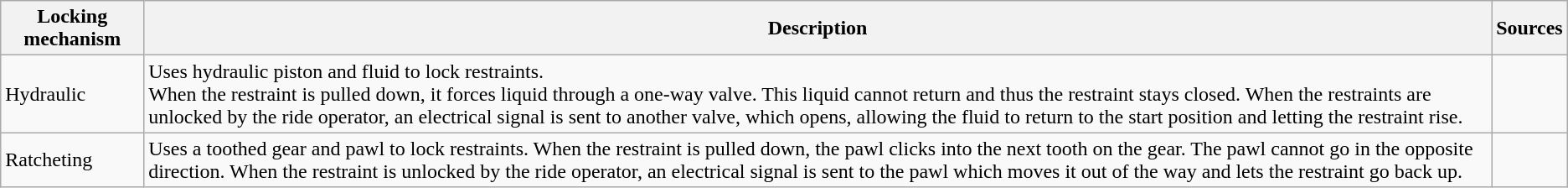<table class="wikitable">
<tr>
<th>Locking mechanism</th>
<th>Description</th>
<th>Sources</th>
</tr>
<tr>
<td>Hydraulic</td>
<td>Uses hydraulic piston and fluid to lock restraints.<br>When the restraint is pulled down, it forces liquid through a one-way valve. This liquid cannot return and thus the restraint stays closed. When the restraints are unlocked by the ride operator, an electrical signal is sent to another valve, which opens, allowing the fluid to return to the start position and letting the restraint rise.</td>
<td></td>
</tr>
<tr>
<td>Ratcheting</td>
<td>Uses a toothed gear and pawl to lock restraints. When the restraint is pulled down, the pawl clicks into the next tooth on the gear. The pawl cannot go in the opposite direction. When the restraint is unlocked by the ride operator, an electrical signal is sent to the pawl which moves it out of the way and lets the restraint go back up.</td>
<td></td>
</tr>
</table>
